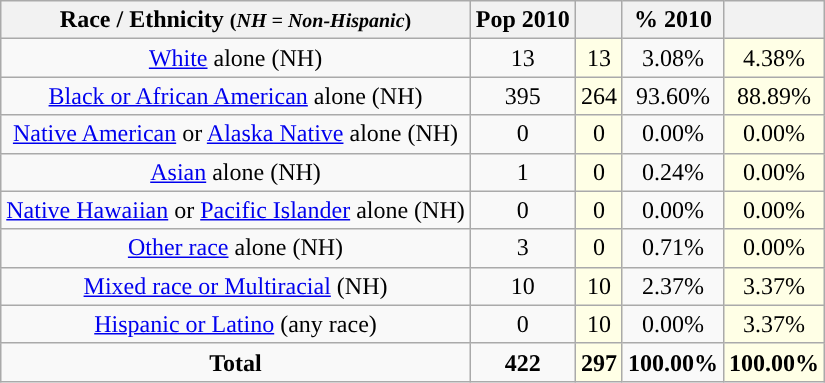<table class="wikitable" style="text-align:center;">
<tr>
<th>Race / Ethnicity <small>(<em>NH = Non-Hispanic</em>)</small></th>
<th>Pop 2010</th>
<th></th>
<th>% 2010</th>
<th></th>
</tr>
<tr>
<td><a href='#'>White</a> alone (NH)</td>
<td>13</td>
<td style='background: #ffffe6;'>13</td>
<td>3.08%</td>
<td style='background: #ffffe6;'>4.38%</td>
</tr>
<tr>
<td><a href='#'>Black or African American</a> alone (NH)</td>
<td>395</td>
<td style='background: #ffffe6;'>264</td>
<td>93.60%</td>
<td style='background: #ffffe6;'>88.89%</td>
</tr>
<tr>
<td><a href='#'>Native American</a> or <a href='#'>Alaska Native</a> alone (NH)</td>
<td>0</td>
<td style='background: #ffffe6;'>0</td>
<td>0.00%</td>
<td style='background: #ffffe6;'>0.00%</td>
</tr>
<tr>
<td><a href='#'>Asian</a> alone (NH)</td>
<td>1</td>
<td style='background: #ffffe6;'>0</td>
<td>0.24%</td>
<td style='background: #ffffe6;'>0.00%</td>
</tr>
<tr>
<td><a href='#'>Native Hawaiian</a> or <a href='#'>Pacific Islander</a> alone (NH)</td>
<td>0</td>
<td style='background: #ffffe6;'>0</td>
<td>0.00%</td>
<td style='background: #ffffe6;'>0.00%</td>
</tr>
<tr>
<td><a href='#'>Other race</a> alone (NH)</td>
<td>3</td>
<td style='background: #ffffe6;'>0</td>
<td>0.71%</td>
<td style='background: #ffffe6;'>0.00%</td>
</tr>
<tr>
<td><a href='#'>Mixed race or Multiracial</a> (NH)</td>
<td>10</td>
<td style='background: #ffffe6;'>10</td>
<td>2.37%</td>
<td style='background: #ffffe6;'>3.37%</td>
</tr>
<tr>
<td><a href='#'>Hispanic or Latino</a> (any race)</td>
<td>0</td>
<td style='background: #ffffe6;'>10</td>
<td>0.00%</td>
<td style='background: #ffffe6;'>3.37%</td>
</tr>
<tr>
<td><strong>Total</strong></td>
<td><strong>422</strong></td>
<td style='background: #ffffe6;'><strong>297</strong></td>
<td><strong>100.00%</strong></td>
<td style='background: #ffffe6;'><strong>100.00%</strong></td>
</tr>
</table>
